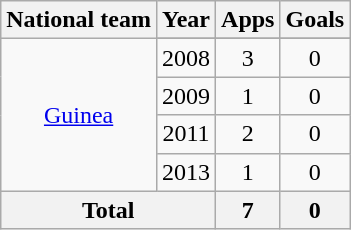<table class="wikitable" style="text-align:center">
<tr>
<th>National team</th>
<th>Year</th>
<th>Apps</th>
<th>Goals</th>
</tr>
<tr>
<td rowspan=5><a href='#'>Guinea</a></td>
</tr>
<tr>
<td>2008</td>
<td>3</td>
<td>0</td>
</tr>
<tr>
<td>2009</td>
<td>1</td>
<td>0</td>
</tr>
<tr>
<td>2011</td>
<td>2</td>
<td>0</td>
</tr>
<tr>
<td>2013</td>
<td>1</td>
<td>0</td>
</tr>
<tr>
<th colspan=2>Total</th>
<th>7</th>
<th>0</th>
</tr>
</table>
